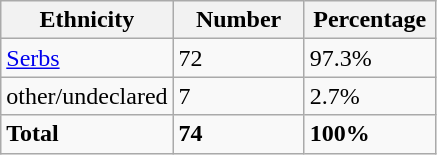<table class="wikitable">
<tr>
<th width="100px">Ethnicity</th>
<th width="80px">Number</th>
<th width="80px">Percentage</th>
</tr>
<tr>
<td><a href='#'>Serbs</a></td>
<td>72</td>
<td>97.3%</td>
</tr>
<tr>
<td>other/undeclared</td>
<td>7</td>
<td>2.7%</td>
</tr>
<tr>
<td><strong>Total</strong></td>
<td><strong>74</strong></td>
<td><strong>100%</strong></td>
</tr>
</table>
